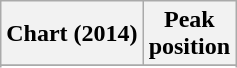<table class="wikitable sortable plainrowheaders" style="text-align:center">
<tr>
<th scope="col">Chart (2014)</th>
<th scope="col">Peak<br> position</th>
</tr>
<tr>
</tr>
<tr>
</tr>
</table>
